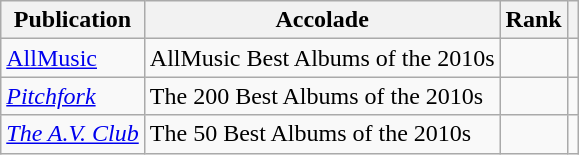<table class="wikitable sortable plainrowheaders">
<tr>
<th scope="col">Publication</th>
<th scope="col">Accolade</th>
<th scope="col">Rank</th>
<th scope="col" class="unsortable"></th>
</tr>
<tr>
<td><a href='#'>AllMusic</a></td>
<td>AllMusic Best Albums of the 2010s</td>
<td></td>
<td></td>
</tr>
<tr>
<td><em><a href='#'>Pitchfork</a></em></td>
<td>The 200 Best Albums of the 2010s</td>
<td></td>
<td></td>
</tr>
<tr>
<td><em><a href='#'>The A.V. Club</a></em></td>
<td>The 50 Best Albums of the 2010s</td>
<td></td>
<td></td>
</tr>
</table>
